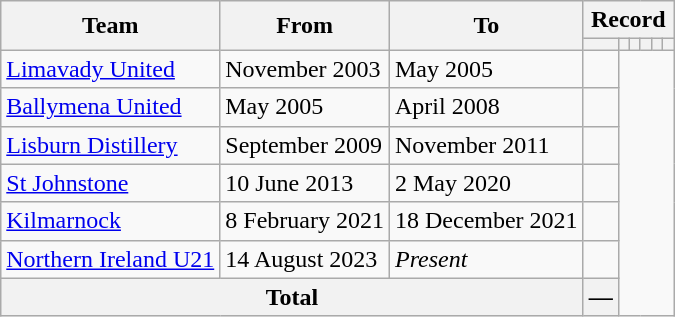<table class="wikitable" style="text-align: center">
<tr>
<th rowspan="2">Team</th>
<th rowspan="2">From</th>
<th rowspan="2">To</th>
<th colspan="6">Record</th>
</tr>
<tr>
<th></th>
<th></th>
<th></th>
<th></th>
<th></th>
<th></th>
</tr>
<tr>
<td align=left><a href='#'>Limavady United</a></td>
<td align=left>November 2003</td>
<td align=left>May 2005<br></td>
<td></td>
</tr>
<tr>
<td align=left><a href='#'>Ballymena United</a></td>
<td align=left>May 2005</td>
<td align=left>April 2008<br></td>
<td></td>
</tr>
<tr>
<td align=left><a href='#'>Lisburn Distillery</a></td>
<td align=left>September 2009</td>
<td align=left>November 2011<br></td>
<td></td>
</tr>
<tr>
<td align=left><a href='#'>St Johnstone</a></td>
<td align=left>10 June 2013</td>
<td align=left>2 May 2020<br></td>
<td></td>
</tr>
<tr>
<td align=left><a href='#'>Kilmarnock</a></td>
<td align=left>8 February 2021</td>
<td align=left>18 December 2021<br></td>
<td></td>
</tr>
<tr>
<td align=left><a href='#'>Northern Ireland U21</a></td>
<td align=left>14 August 2023</td>
<td align=left><em>Present</em><br></td>
<td></td>
</tr>
<tr>
<th colspan=3>Total<br></th>
<th>—</th>
</tr>
</table>
